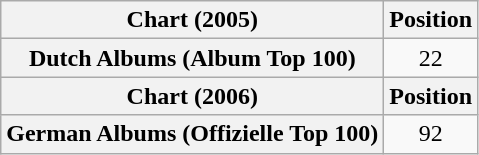<table class="wikitable plainrowheaders" style="text-align:center">
<tr>
<th scope="col">Chart (2005)</th>
<th scope="col">Position</th>
</tr>
<tr>
<th scope="row">Dutch Albums (Album Top 100)</th>
<td>22</td>
</tr>
<tr>
<th scope="col">Chart (2006)</th>
<th scope="col">Position</th>
</tr>
<tr>
<th scope="row">German Albums (Offizielle Top 100)</th>
<td>92</td>
</tr>
</table>
